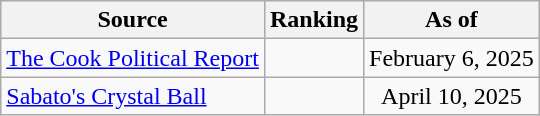<table class="wikitable" style="text-align:center">
<tr>
<th>Source</th>
<th>Ranking</th>
<th>As of</th>
</tr>
<tr>
<td align=left><a href='#'>The Cook Political Report</a></td>
<td></td>
<td>February 6, 2025</td>
</tr>
<tr>
<td align=left><a href='#'>Sabato's Crystal Ball</a></td>
<td></td>
<td>April 10, 2025</td>
</tr>
</table>
